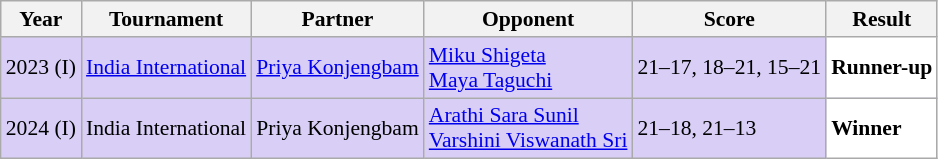<table class="sortable wikitable" style="font-size: 90%;">
<tr>
<th>Year</th>
<th>Tournament</th>
<th>Partner</th>
<th>Opponent</th>
<th>Score</th>
<th>Result</th>
</tr>
<tr style="background:#D8CEF6">
<td align="center">2023 (I)</td>
<td align="left"><a href='#'>India International</a></td>
<td align="left"> <a href='#'>Priya Konjengbam</a></td>
<td align="left"> <a href='#'>Miku Shigeta</a><br> <a href='#'>Maya Taguchi</a></td>
<td align="left">21–17, 18–21, 15–21</td>
<td style="text-align:left; background:white"> <strong>Runner-up</strong></td>
</tr>
<tr style="background:#D8CEF6">
<td align="center">2024 (I)</td>
<td align="left">India International</td>
<td align="left"> Priya Konjengbam</td>
<td align="left"> <a href='#'>Arathi Sara Sunil</a><br> <a href='#'>Varshini Viswanath Sri</a></td>
<td align="left">21–18, 21–13</td>
<td style="text-align:left; background:white"> <strong>Winner</strong></td>
</tr>
</table>
